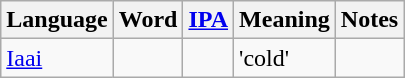<table class="wikitable">
<tr>
<th colspan="2">Language</th>
<th>Word</th>
<th><a href='#'>IPA</a></th>
<th>Meaning</th>
<th>Notes</th>
</tr>
<tr>
<td colspan="2"><a href='#'>Iaai</a></td>
<td></td>
<td></td>
<td>'cold'</td>
<td></td>
</tr>
</table>
